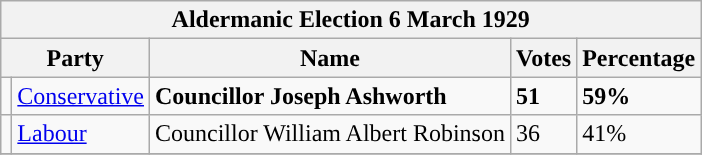<table class="wikitable">
<tr>
<th colspan="5"><strong>Aldermanic Election 6 March 1929</strong></th>
</tr>
<tr>
<th colspan="2">Party</th>
<th>Name</th>
<th>Votes</th>
<th>Percentage</th>
</tr>
<tr>
<td style="background-color:"></td>
<td><a href='#'>Conservative</a></td>
<td><strong>Councillor Joseph Ashworth</strong></td>
<td><strong>51</strong></td>
<td><strong>59%</strong></td>
</tr>
<tr>
<td style="background-color:"></td>
<td><a href='#'>Labour</a></td>
<td>Councillor William Albert Robinson</td>
<td>36</td>
<td>41%</td>
</tr>
<tr>
</tr>
</table>
